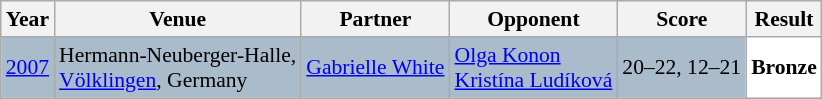<table class="sortable wikitable" style="font-size: 90%;">
<tr>
<th>Year</th>
<th>Venue</th>
<th>Partner</th>
<th>Opponent</th>
<th>Score</th>
<th>Result</th>
</tr>
<tr style="background:#AABBCC">
<td align="center"><a href='#'>2007</a></td>
<td align="left">Hermann-Neuberger-Halle,<br><a href='#'>Völklingen</a>, Germany</td>
<td align="left"> <a href='#'>Gabrielle White</a></td>
<td align="left"> <a href='#'>Olga Konon</a><br> <a href='#'>Kristína Ludíková</a></td>
<td align="left">20–22, 12–21</td>
<td style="text-align:left; background:white"> <strong>Bronze</strong></td>
</tr>
</table>
